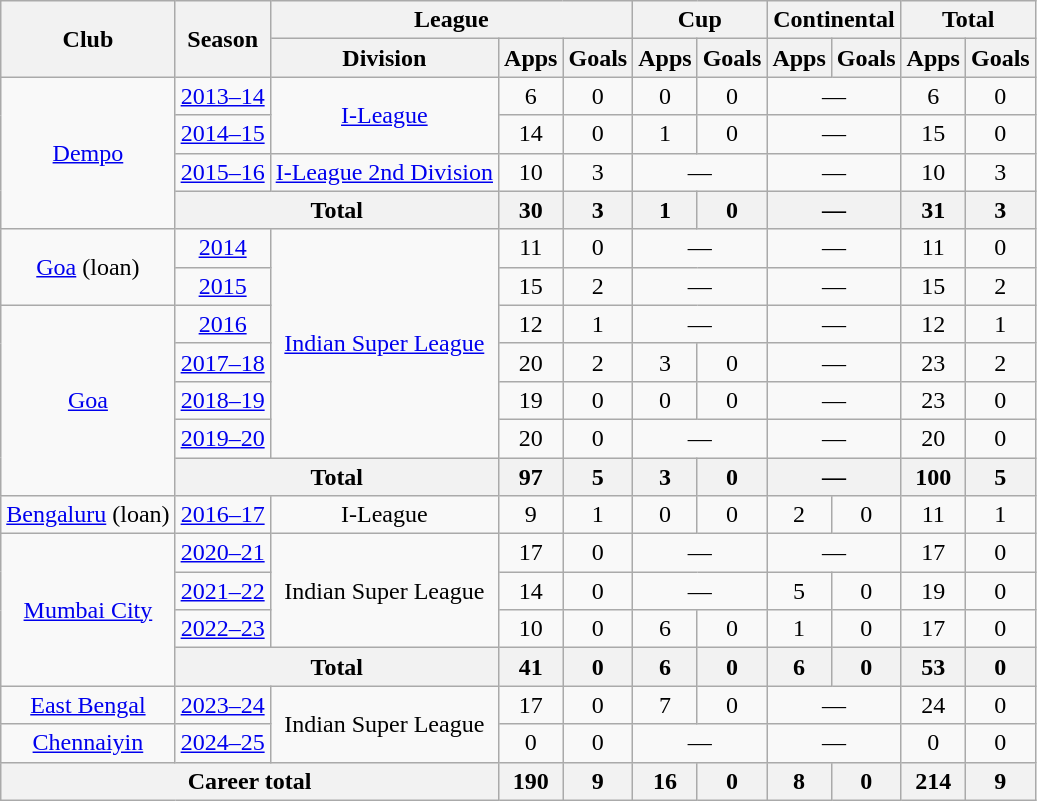<table class="wikitable" style="text-align: center;">
<tr>
<th rowspan="2">Club</th>
<th rowspan="2">Season</th>
<th colspan="3">League</th>
<th colspan="2">Cup</th>
<th colspan="2">Continental</th>
<th colspan="2">Total</th>
</tr>
<tr>
<th>Division</th>
<th>Apps</th>
<th>Goals</th>
<th>Apps</th>
<th>Goals</th>
<th>Apps</th>
<th>Goals</th>
<th>Apps</th>
<th>Goals</th>
</tr>
<tr>
<td rowspan="4"><a href='#'>Dempo</a></td>
<td><a href='#'>2013–14</a></td>
<td rowspan="2"><a href='#'>I-League</a></td>
<td>6</td>
<td>0</td>
<td>0</td>
<td>0</td>
<td colspan="2">—</td>
<td>6</td>
<td>0</td>
</tr>
<tr>
<td><a href='#'>2014–15</a></td>
<td>14</td>
<td>0</td>
<td>1</td>
<td>0</td>
<td colspan="2">—</td>
<td>15</td>
<td>0</td>
</tr>
<tr>
<td><a href='#'>2015–16</a></td>
<td><a href='#'>I-League 2nd Division</a></td>
<td>10</td>
<td>3</td>
<td colspan="2">—</td>
<td colspan="2">—</td>
<td>10</td>
<td>3</td>
</tr>
<tr>
<th colspan="2">Total</th>
<th>30</th>
<th>3</th>
<th>1</th>
<th>0</th>
<th colspan="2">—</th>
<th>31</th>
<th>3</th>
</tr>
<tr>
<td rowspan="2"><a href='#'>Goa</a> (loan)</td>
<td><a href='#'>2014</a></td>
<td rowspan="6"><a href='#'>Indian Super League</a></td>
<td>11</td>
<td>0</td>
<td colspan="2">—</td>
<td colspan="2">—</td>
<td>11</td>
<td>0</td>
</tr>
<tr>
<td><a href='#'>2015</a></td>
<td>15</td>
<td>2</td>
<td colspan="2">—</td>
<td colspan="2">—</td>
<td>15</td>
<td>2</td>
</tr>
<tr>
<td rowspan="5"><a href='#'>Goa</a></td>
<td><a href='#'>2016</a></td>
<td>12</td>
<td>1</td>
<td colspan="2">—</td>
<td colspan="2">—</td>
<td>12</td>
<td>1</td>
</tr>
<tr>
<td><a href='#'>2017–18</a></td>
<td>20</td>
<td>2</td>
<td>3</td>
<td>0</td>
<td colspan="2">—</td>
<td>23</td>
<td>2</td>
</tr>
<tr>
<td><a href='#'>2018–19</a></td>
<td>19</td>
<td>0</td>
<td>0</td>
<td>0</td>
<td colspan="2">—</td>
<td>23</td>
<td>0</td>
</tr>
<tr>
<td><a href='#'>2019–20</a></td>
<td>20</td>
<td>0</td>
<td colspan="2">—</td>
<td colspan="2">—</td>
<td>20</td>
<td>0</td>
</tr>
<tr>
<th colspan="2">Total</th>
<th>97</th>
<th>5</th>
<th>3</th>
<th>0</th>
<th colspan="2">—</th>
<th>100</th>
<th>5</th>
</tr>
<tr>
<td rowspan="1"><a href='#'>Bengaluru</a> (loan)</td>
<td><a href='#'>2016–17</a></td>
<td>I-League</td>
<td>9</td>
<td>1</td>
<td>0</td>
<td>0</td>
<td>2</td>
<td>0</td>
<td>11</td>
<td>1</td>
</tr>
<tr>
<td rowspan="4"><a href='#'>Mumbai City</a></td>
<td><a href='#'>2020–21</a></td>
<td rowspan="3">Indian Super League</td>
<td>17</td>
<td>0</td>
<td colspan="2">—</td>
<td colspan="2">—</td>
<td>17</td>
<td>0</td>
</tr>
<tr>
<td><a href='#'>2021–22</a></td>
<td>14</td>
<td>0</td>
<td colspan="2">—</td>
<td>5</td>
<td>0</td>
<td>19</td>
<td>0</td>
</tr>
<tr>
<td><a href='#'>2022–23</a></td>
<td>10</td>
<td>0</td>
<td>6</td>
<td>0</td>
<td>1</td>
<td>0</td>
<td>17</td>
<td>0</td>
</tr>
<tr>
<th colspan="2">Total</th>
<th>41</th>
<th>0</th>
<th>6</th>
<th>0</th>
<th>6</th>
<th>0</th>
<th>53</th>
<th>0</th>
</tr>
<tr>
<td rowspan="1"><a href='#'>East Bengal</a></td>
<td><a href='#'>2023–24</a></td>
<td rowspan="2">Indian Super League</td>
<td>17</td>
<td>0</td>
<td>7</td>
<td>0</td>
<td colspan="2">—</td>
<td>24</td>
<td>0</td>
</tr>
<tr>
<td rowspan="1"><a href='#'>Chennaiyin</a></td>
<td><a href='#'>2024–25</a></td>
<td>0</td>
<td>0</td>
<td colspan="2">—</td>
<td colspan="2">—</td>
<td>0</td>
<td>0</td>
</tr>
<tr>
<th colspan="3">Career total</th>
<th>190</th>
<th>9</th>
<th>16</th>
<th>0</th>
<th>8</th>
<th>0</th>
<th>214</th>
<th>9</th>
</tr>
</table>
